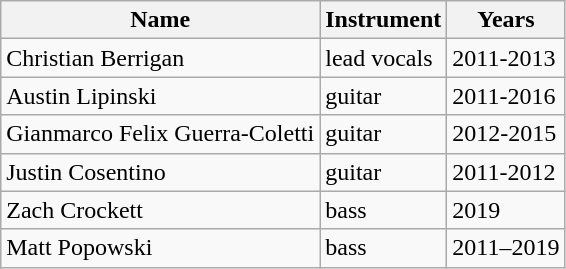<table class="wikitable">
<tr>
<th>Name</th>
<th>Instrument</th>
<th>Years</th>
</tr>
<tr>
<td>Christian Berrigan</td>
<td>lead vocals</td>
<td>2011-2013</td>
</tr>
<tr>
<td>Austin Lipinski</td>
<td>guitar</td>
<td>2011-2016</td>
</tr>
<tr>
<td>Gianmarco Felix Guerra-Coletti</td>
<td>guitar</td>
<td>2012-2015</td>
</tr>
<tr>
<td>Justin Cosentino</td>
<td>guitar</td>
<td>2011-2012</td>
</tr>
<tr>
<td>Zach Crockett</td>
<td>bass</td>
<td>2019</td>
</tr>
<tr>
<td>Matt Popowski</td>
<td>bass</td>
<td>2011–2019</td>
</tr>
</table>
